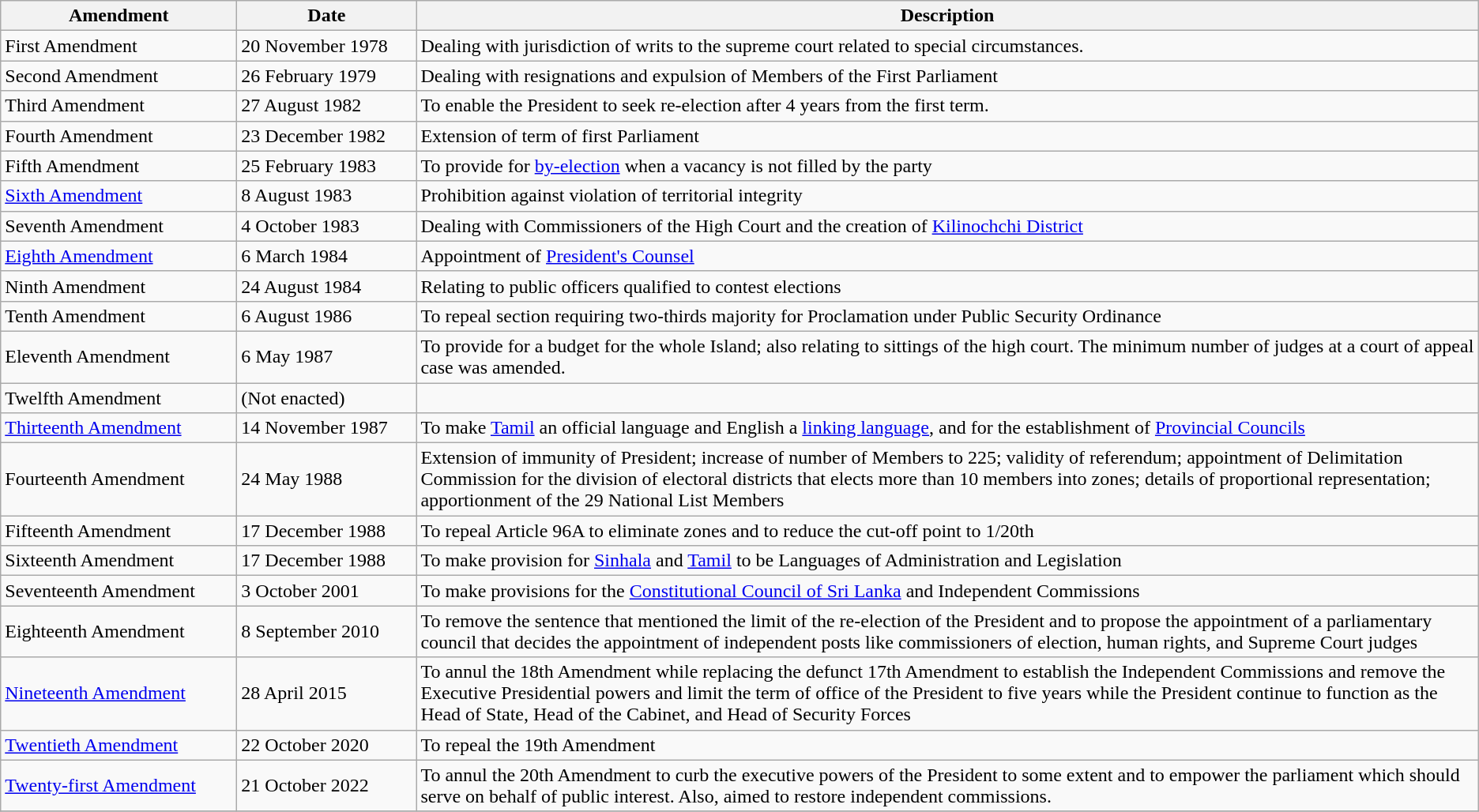<table class="wikitable sortable">
<tr>
<th style="width: 12em;">Amendment</th>
<th style="width: 9em;">Date</th>
<th>Description</th>
</tr>
<tr>
<td>First Amendment</td>
<td>20 November 1978</td>
<td>Dealing with jurisdiction of writs to the supreme court related to special circumstances.</td>
</tr>
<tr>
<td>Second Amendment</td>
<td>26 February 1979</td>
<td>Dealing with resignations and expulsion of Members of the First Parliament</td>
</tr>
<tr>
<td>Third Amendment</td>
<td>27 August 1982</td>
<td>To enable the President to seek re-election after 4 years from the first term.</td>
</tr>
<tr>
<td>Fourth Amendment</td>
<td>23 December 1982</td>
<td>Extension of term of first Parliament</td>
</tr>
<tr>
<td>Fifth Amendment</td>
<td>25 February 1983</td>
<td>To provide for <a href='#'>by-election</a> when a vacancy is not filled by the party</td>
</tr>
<tr>
<td><a href='#'>Sixth Amendment</a></td>
<td>8 August 1983</td>
<td>Prohibition against violation of territorial integrity</td>
</tr>
<tr>
<td>Seventh Amendment</td>
<td>4 October 1983</td>
<td>Dealing with Commissioners of the High Court and the creation of <a href='#'>Kilinochchi District</a></td>
</tr>
<tr>
<td><a href='#'>Eighth Amendment</a></td>
<td>6 March 1984</td>
<td>Appointment of <a href='#'>President's Counsel</a></td>
</tr>
<tr>
<td>Ninth Amendment</td>
<td>24 August 1984</td>
<td>Relating to public officers qualified to contest elections</td>
</tr>
<tr>
<td>Tenth Amendment</td>
<td>6 August 1986</td>
<td>To repeal section requiring two-thirds majority for Proclamation under Public Security Ordinance</td>
</tr>
<tr>
<td>Eleventh Amendment</td>
<td>6 May 1987</td>
<td>To provide for a budget for the whole Island; also relating to sittings of the high court. The minimum number of judges at a court of appeal case was amended.</td>
</tr>
<tr>
<td>Twelfth Amendment</td>
<td>(Not enacted)</td>
<td></td>
</tr>
<tr>
<td><a href='#'>Thirteenth Amendment</a></td>
<td>14 November 1987</td>
<td>To make <a href='#'>Tamil</a> an official language and English a <a href='#'>linking language</a>, and for the establishment of <a href='#'>Provincial Councils</a></td>
</tr>
<tr>
<td>Fourteenth Amendment</td>
<td>24 May 1988</td>
<td>Extension of immunity of President; increase of number of Members to 225; validity of referendum; appointment of Delimitation Commission for the division of electoral districts that elects more than 10 members into zones; details of proportional representation; apportionment of the 29 National List Members</td>
</tr>
<tr>
<td>Fifteenth Amendment</td>
<td>17 December 1988</td>
<td>To repeal Article 96A to eliminate zones and to reduce the cut-off point to 1/20th</td>
</tr>
<tr>
<td>Sixteenth Amendment</td>
<td>17 December 1988</td>
<td>To make provision for <a href='#'>Sinhala</a> and <a href='#'>Tamil</a> to be Languages of Administration and Legislation</td>
</tr>
<tr>
<td>Seventeenth Amendment</td>
<td>3 October 2001</td>
<td>To make provisions for the <a href='#'>Constitutional Council of Sri Lanka</a> and Independent Commissions</td>
</tr>
<tr>
<td>Eighteenth Amendment</td>
<td>8 September 2010</td>
<td>To remove the sentence that mentioned the limit of the re-election of the President and to propose the appointment of a parliamentary council that decides the appointment of independent posts like commissioners of election, human rights, and Supreme Court judges</td>
</tr>
<tr>
<td><a href='#'>Nineteenth Amendment</a></td>
<td>28 April 2015</td>
<td>To annul the 18th Amendment while replacing the defunct 17th Amendment to establish the Independent Commissions and remove the Executive Presidential powers and limit the term of office of the President to five years while the President continue to function as the Head of State, Head of the Cabinet, and Head of Security Forces</td>
</tr>
<tr>
<td Twentieth Amendment to the Constitution of Sri Lanka><a href='#'>Twentieth Amendment</a></td>
<td>22 October 2020</td>
<td>To repeal the 19th Amendment</td>
</tr>
<tr>
<td Twenty-first Amendment to the Constitution of Sri Lanka><a href='#'>Twenty-first Amendment</a></td>
<td>21 October 2022</td>
<td>To annul the 20th Amendment to curb the executive powers of the President to some extent and to empower the parliament which should serve on behalf of public interest. Also, aimed to restore independent commissions.</td>
</tr>
<tr>
</tr>
</table>
